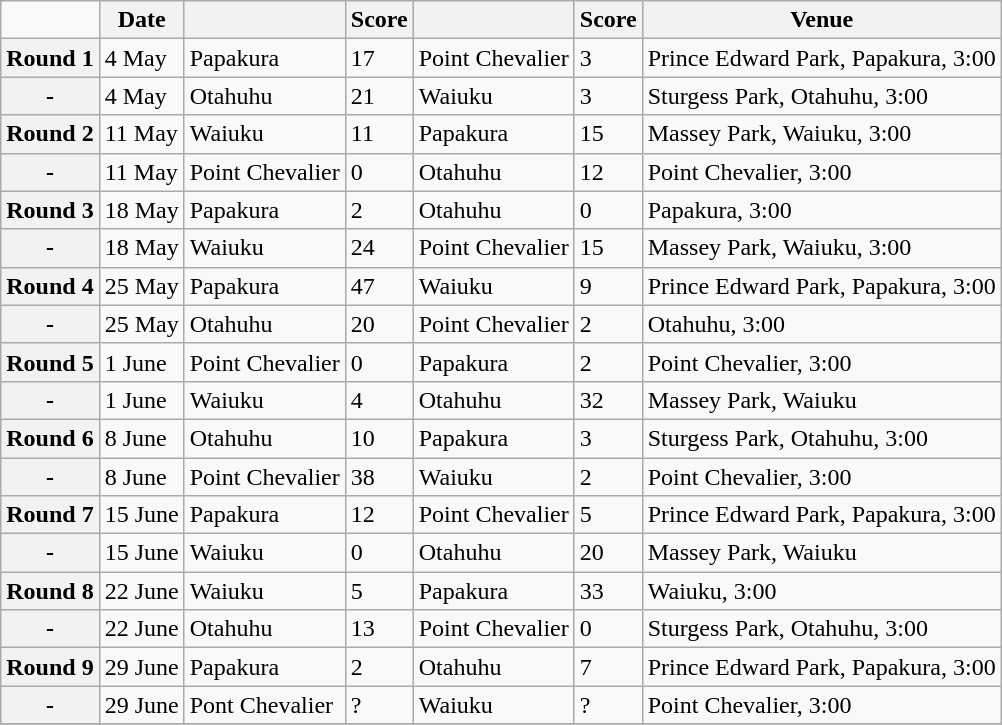<table class="wikitable mw-collapsible">
<tr>
<td></td>
<th scope="col">Date</th>
<th scope="col"></th>
<th scope="col">Score</th>
<th scope="col"></th>
<th scope="col">Score</th>
<th scope="col">Venue</th>
</tr>
<tr>
<th scope="row">Round 1</th>
<td>4 May</td>
<td>Papakura</td>
<td>17</td>
<td>Point Chevalier</td>
<td>3</td>
<td>Prince Edward Park, Papakura, 3:00</td>
</tr>
<tr>
<th scope="row">-</th>
<td>4 May</td>
<td>Otahuhu</td>
<td>21</td>
<td>Waiuku</td>
<td>3</td>
<td>Sturgess Park, Otahuhu, 3:00</td>
</tr>
<tr>
<th scope="row">Round 2</th>
<td>11 May</td>
<td>Waiuku</td>
<td>11</td>
<td>Papakura</td>
<td>15</td>
<td>Massey Park, Waiuku, 3:00</td>
</tr>
<tr>
<th scope="row">-</th>
<td>11 May</td>
<td>Point Chevalier</td>
<td>0</td>
<td>Otahuhu</td>
<td>12</td>
<td>Point Chevalier, 3:00</td>
</tr>
<tr>
<th scope="row">Round 3</th>
<td>18 May</td>
<td>Papakura</td>
<td>2</td>
<td>Otahuhu</td>
<td>0</td>
<td>Papakura, 3:00</td>
</tr>
<tr>
<th scope="row">-</th>
<td>18 May</td>
<td>Waiuku</td>
<td>24</td>
<td>Point Chevalier</td>
<td>15</td>
<td>Massey Park, Waiuku, 3:00</td>
</tr>
<tr>
<th scope="row">Round 4</th>
<td>25 May</td>
<td>Papakura</td>
<td>47</td>
<td>Waiuku</td>
<td>9</td>
<td>Prince Edward Park, Papakura, 3:00</td>
</tr>
<tr>
<th scope="row">-</th>
<td>25 May</td>
<td>Otahuhu</td>
<td>20</td>
<td>Point Chevalier</td>
<td>2</td>
<td>Otahuhu, 3:00</td>
</tr>
<tr>
<th scope="row">Round 5</th>
<td>1 June</td>
<td>Point Chevalier</td>
<td>0</td>
<td>Papakura</td>
<td>2</td>
<td>Point Chevalier, 3:00</td>
</tr>
<tr>
<th scope="row">-</th>
<td>1 June</td>
<td>Waiuku</td>
<td>4</td>
<td>Otahuhu</td>
<td>32</td>
<td>Massey Park, Waiuku</td>
</tr>
<tr>
<th scope="row">Round 6</th>
<td>8 June</td>
<td>Otahuhu</td>
<td>10</td>
<td>Papakura</td>
<td>3</td>
<td>Sturgess Park, Otahuhu, 3:00</td>
</tr>
<tr>
<th scope="row">-</th>
<td>8 June</td>
<td>Point Chevalier</td>
<td>38</td>
<td>Waiuku</td>
<td>2</td>
<td>Point Chevalier, 3:00</td>
</tr>
<tr>
<th scope="row">Round 7</th>
<td>15 June</td>
<td>Papakura</td>
<td>12</td>
<td>Point Chevalier</td>
<td>5</td>
<td>Prince Edward Park, Papakura, 3:00</td>
</tr>
<tr>
<th scope="row">-</th>
<td>15 June</td>
<td>Waiuku</td>
<td>0</td>
<td>Otahuhu</td>
<td>20</td>
<td>Massey Park, Waiuku</td>
</tr>
<tr>
<th scope="row">Round 8</th>
<td>22 June</td>
<td>Waiuku</td>
<td>5</td>
<td>Papakura</td>
<td>33</td>
<td>Waiuku, 3:00</td>
</tr>
<tr>
<th scope="row">-</th>
<td>22 June</td>
<td>Otahuhu</td>
<td>13</td>
<td>Point Chevalier</td>
<td>0</td>
<td>Sturgess Park, Otahuhu, 3:00</td>
</tr>
<tr>
<th scope="row">Round 9</th>
<td>29 June</td>
<td>Papakura</td>
<td>2</td>
<td>Otahuhu</td>
<td>7</td>
<td>Prince Edward Park, Papakura, 3:00</td>
</tr>
<tr>
<th scope="row">-</th>
<td>29 June</td>
<td>Pont Chevalier</td>
<td>?</td>
<td>Waiuku</td>
<td>?</td>
<td>Point Chevalier, 3:00</td>
</tr>
<tr>
</tr>
</table>
